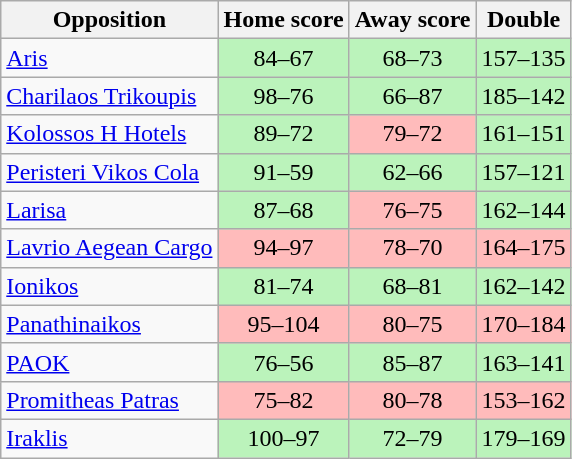<table class="wikitable" style="text-align: center;">
<tr>
<th>Opposition</th>
<th>Home score</th>
<th>Away score</th>
<th>Double</th>
</tr>
<tr>
<td align="left"><a href='#'>Aris</a></td>
<td bgcolor=#BBF3BB>84–67</td>
<td bgcolor=#BBF3BB>68–73</td>
<td bgcolor=#BBF3BB>157–135</td>
</tr>
<tr>
<td align="left"><a href='#'>Charilaos Trikoupis</a></td>
<td bgcolor=#BBF3BB>98–76</td>
<td bgcolor=#BBF3BB>66–87</td>
<td bgcolor=#BBF3BB>185–142</td>
</tr>
<tr>
<td align="left"><a href='#'>Kolossos H Hotels</a></td>
<td bgcolor=#BBF3BB>89–72</td>
<td bgcolor=#FFBBBB>79–72</td>
<td bgcolor=#BBF3BB>161–151</td>
</tr>
<tr>
<td align="left"><a href='#'>Peristeri Vikos Cola</a></td>
<td bgcolor=#BBF3BB>91–59</td>
<td bgcolor=#BBF3BB>62–66</td>
<td bgcolor=#BBF3BB>157–121</td>
</tr>
<tr>
<td align="left"><a href='#'>Larisa</a></td>
<td bgcolor=#BBF3BB>87–68</td>
<td bgcolor=#FFBBBB>76–75</td>
<td bgcolor=#BBF3BB>162–144</td>
</tr>
<tr>
<td align="left"><a href='#'>Lavrio Aegean Cargo</a></td>
<td bgcolor=#FFBBBB>94–97</td>
<td bgcolor=#FFBBBB>78–70</td>
<td bgcolor=#FFBBBB>164–175</td>
</tr>
<tr>
<td align="left"><a href='#'>Ionikos</a></td>
<td bgcolor=#BBF3BB>81–74</td>
<td bgcolor=#BBF3BB>68–81</td>
<td bgcolor=#BBF3BB>162–142</td>
</tr>
<tr>
<td align="left"><a href='#'>Panathinaikos</a></td>
<td bgcolor=#FFBBBB>95–104</td>
<td bgcolor=#FFBBBB>80–75</td>
<td bgcolor=#FFBBBB>170–184</td>
</tr>
<tr>
<td align="left"><a href='#'>PAOK</a></td>
<td bgcolor=#BBF3BB>76–56</td>
<td bgcolor=#BBF3BB>85–87</td>
<td bgcolor=#BBF3BB>163–141</td>
</tr>
<tr>
<td align="left"><a href='#'>Promitheas Patras</a></td>
<td bgcolor=#FFBBBB>75–82</td>
<td bgcolor=#FFBBBB>80–78</td>
<td bgcolor=#FFBBBB>153–162</td>
</tr>
<tr>
<td align="left"><a href='#'>Iraklis</a></td>
<td bgcolor=#BBF3BB>100–97</td>
<td bgcolor=#BBF3BB>72–79</td>
<td bgcolor=#BBF3BB>179–169</td>
</tr>
</table>
